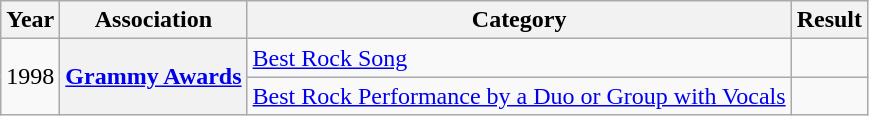<table class="wikitable plainrowheaders">
<tr>
<th>Year</th>
<th>Association</th>
<th>Category</th>
<th>Result</th>
</tr>
<tr>
<td rowspan="2">1998</td>
<th scope="row" rowspan="2"><a href='#'>Grammy Awards</a></th>
<td><a href='#'>Best Rock Song</a></td>
<td></td>
</tr>
<tr>
<td><a href='#'>Best Rock Performance by a Duo or Group with Vocals</a></td>
<td></td>
</tr>
</table>
